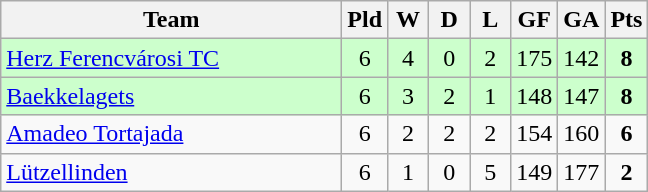<table class="wikitable" style="text-align:center">
<tr>
<th width=220>Team</th>
<th width=20>Pld</th>
<th width=20>W</th>
<th width=20>D</th>
<th width=20>L</th>
<th width=20>GF</th>
<th width=20>GA</th>
<th width=20>Pts</th>
</tr>
<tr bgcolor="#ccffcc">
<td align="left"> <a href='#'>Herz Ferencvárosi TC</a></td>
<td>6</td>
<td>4</td>
<td>0</td>
<td>2</td>
<td>175</td>
<td>142</td>
<td><strong>8</strong></td>
</tr>
<tr bgcolor="#ccffcc">
<td align="left"> <a href='#'>Baekkelagets</a></td>
<td>6</td>
<td>3</td>
<td>2</td>
<td>1</td>
<td>148</td>
<td>147</td>
<td><strong>8</strong></td>
</tr>
<tr>
<td align="left"> <a href='#'>Amadeo Tortajada</a></td>
<td>6</td>
<td>2</td>
<td>2</td>
<td>2</td>
<td>154</td>
<td>160</td>
<td><strong>6</strong></td>
</tr>
<tr>
<td align="left"> <a href='#'>Lützellinden</a></td>
<td>6</td>
<td>1</td>
<td>0</td>
<td>5</td>
<td>149</td>
<td>177</td>
<td><strong>2</strong></td>
</tr>
</table>
